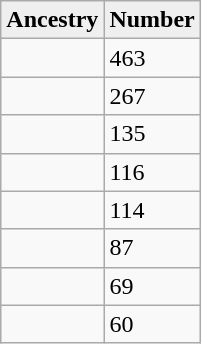<table style="float: right;" class="wikitable">
<tr>
<th style="background:#efefef;">Ancestry</th>
<th style="background:#efefef;">Number</th>
</tr>
<tr>
<td></td>
<td>463</td>
</tr>
<tr>
<td></td>
<td>267</td>
</tr>
<tr>
<td></td>
<td>135</td>
</tr>
<tr>
<td></td>
<td>116</td>
</tr>
<tr>
<td></td>
<td>114</td>
</tr>
<tr>
<td></td>
<td>87</td>
</tr>
<tr>
<td></td>
<td>69</td>
</tr>
<tr>
<td></td>
<td>60</td>
</tr>
</table>
